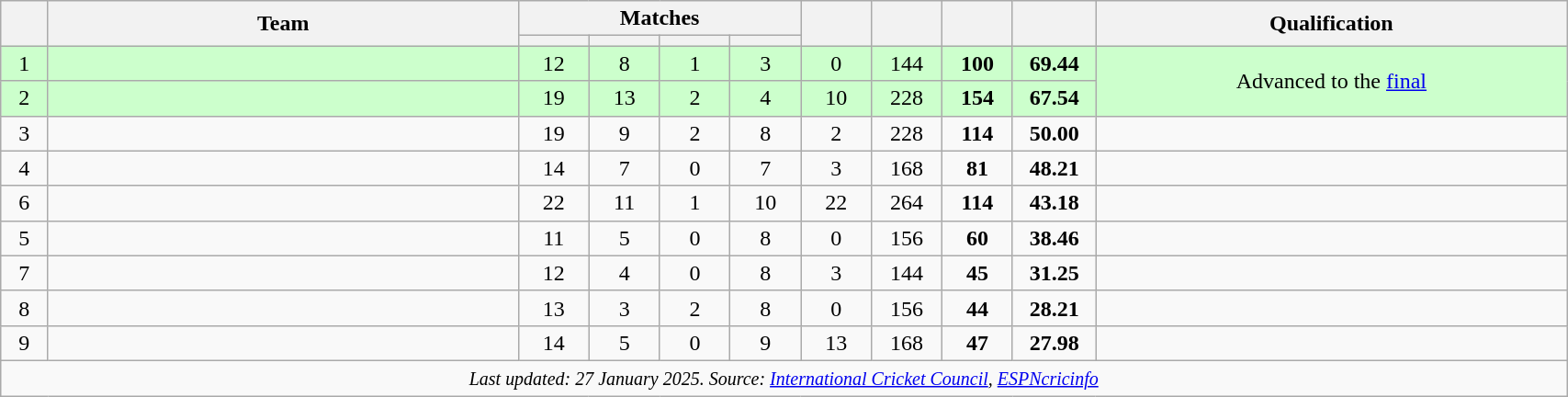<table class="wikitable" style="width:90%;text-align:center">
<tr>
<th rowspan="2" style="width:2%"></th>
<th rowspan="2" style="width:20%">Team</th>
<th colspan="4" style="width:5%">Matches</th>
<th rowspan="2" style="width:3%"></th>
<th rowspan="2" style="width:3%"></th>
<th rowspan="2" style="width:3%"></th>
<th rowspan="2" style="width:3%"></th>
<th rowspan="2" style="width:20%">Qualification</th>
</tr>
<tr>
<th style="width:3%"></th>
<th style="width:3%"></th>
<th style="width:3%"></th>
<th style="width:3%"></th>
</tr>
<tr style="background:#cfc">
<td>1</td>
<td style="text-align:left"></td>
<td>12</td>
<td>8</td>
<td>1</td>
<td>3</td>
<td>0</td>
<td>144</td>
<td><strong>100</strong></td>
<td><strong>69.44</strong></td>
<td rowspan=2>Advanced to the <a href='#'>final</a></td>
</tr>
<tr style="background:#cfc">
<td>2</td>
<td style="text-align:left"></td>
<td>19</td>
<td>13</td>
<td>2</td>
<td>4</td>
<td>10</td>
<td>228</td>
<td><strong>154</strong></td>
<td><strong>67.54</strong></td>
</tr>
<tr>
<td>3</td>
<td style="text-align:left"></td>
<td>19</td>
<td>9</td>
<td>2</td>
<td>8</td>
<td>2</td>
<td>228</td>
<td><strong>114</strong></td>
<td><strong>50.00</strong></td>
<td></td>
</tr>
<tr>
<td>4</td>
<td style="text-align:left"></td>
<td>14</td>
<td>7</td>
<td>0</td>
<td>7</td>
<td>3</td>
<td>168</td>
<td><strong>81</strong></td>
<td><strong>48.21</strong></td>
<td></td>
</tr>
<tr>
<td>6</td>
<td style="text-align:left"></td>
<td>22</td>
<td>11</td>
<td>1</td>
<td>10</td>
<td>22</td>
<td>264</td>
<td><strong>114</strong></td>
<td><strong>43.18</strong></td>
<td></td>
</tr>
<tr>
<td>5</td>
<td style="text-align:left"></td>
<td>11</td>
<td>5</td>
<td>0</td>
<td>8</td>
<td>0</td>
<td>156</td>
<td><strong>60</strong></td>
<td><strong>38.46</strong></td>
<td></td>
</tr>
<tr>
<td>7</td>
<td style="text-align:left"></td>
<td>12</td>
<td>4</td>
<td>0</td>
<td>8</td>
<td>3</td>
<td>144</td>
<td><strong>45</strong></td>
<td><strong>31.25</strong></td>
<td></td>
</tr>
<tr>
<td>8</td>
<td style="text-align:left"></td>
<td>13</td>
<td>3</td>
<td>2</td>
<td>8</td>
<td>0</td>
<td>156</td>
<td><strong>44</strong></td>
<td><strong>28.21</strong></td>
<td></td>
</tr>
<tr>
<td>9</td>
<td style="text-align:left"></td>
<td>14</td>
<td>5</td>
<td>0</td>
<td>9</td>
<td>13</td>
<td>168</td>
<td><strong>47</strong></td>
<td><strong>27.98</strong></td>
<td></td>
</tr>
<tr class=sortbottom>
<td colspan="11" style="text-align:center"><small><em>Last updated: 27 January 2025. Source: <a href='#'>International Cricket Council</a>, <a href='#'>ESPNcricinfo</a></em></small></td>
</tr>
</table>
